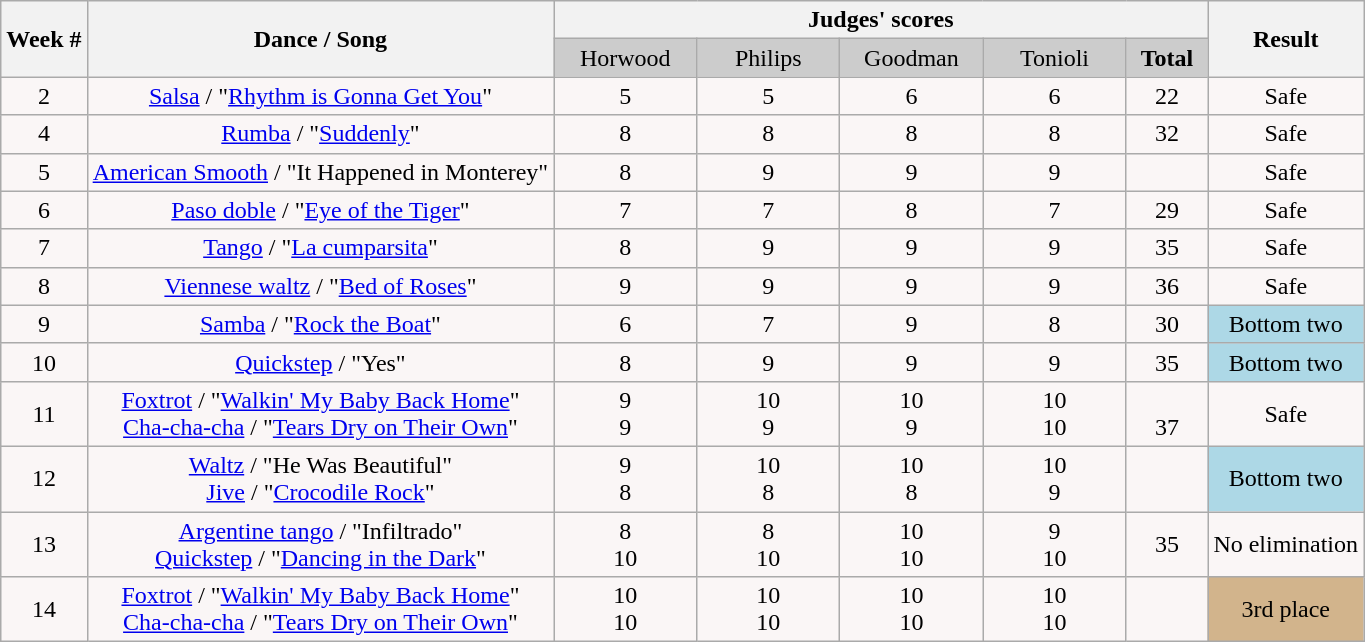<table class="wikitable collapsible collapsed">
<tr>
<th rowspan="2">Week #</th>
<th rowspan="2">Dance / Song</th>
<th colspan="5">Judges' scores</th>
<th rowspan="2">Result</th>
</tr>
<tr style="text-align:center; background:#ccc;">
<td style="width:10.5%; ">Horwood</td>
<td style="width:10.5%; ">Philips</td>
<td style="width:10.5%; ">Goodman</td>
<td style="width:10.5%; ">Tonioli</td>
<td style="width:6%; "><strong>Total</strong></td>
</tr>
<tr style="text-align: center; background:#faf6f6;">
<td>2</td>
<td><a href='#'>Salsa</a> / "<a href='#'>Rhythm is Gonna Get You</a>"</td>
<td>5</td>
<td>5</td>
<td>6</td>
<td>6</td>
<td>22</td>
<td>Safe</td>
</tr>
<tr style="text-align: center; background:#faf6f6;">
<td>4</td>
<td><a href='#'>Rumba</a> / "<a href='#'>Suddenly</a>"</td>
<td>8</td>
<td>8</td>
<td>8</td>
<td>8</td>
<td>32</td>
<td>Safe</td>
</tr>
<tr style="text-align: center; background:#faf6f6;">
<td>5</td>
<td><a href='#'>American Smooth</a> / "It Happened in Monterey"</td>
<td>8</td>
<td>9</td>
<td>9</td>
<td>9</td>
<td></td>
<td>Safe</td>
</tr>
<tr style="text-align: center; background:#faf6f6;">
<td>6</td>
<td><a href='#'>Paso doble</a> / "<a href='#'>Eye of the Tiger</a>"</td>
<td>7</td>
<td>7</td>
<td>8</td>
<td>7</td>
<td>29</td>
<td>Safe</td>
</tr>
<tr style="text-align: center; background:#faf6f6;">
<td>7</td>
<td><a href='#'>Tango</a> / "<a href='#'>La cumparsita</a>"</td>
<td>8</td>
<td>9</td>
<td>9</td>
<td>9</td>
<td>35</td>
<td>Safe</td>
</tr>
<tr style="text-align: center; background:#faf6f6;">
<td>8</td>
<td><a href='#'>Viennese waltz</a> / "<a href='#'>Bed of Roses</a>"</td>
<td>9</td>
<td>9</td>
<td>9</td>
<td>9</td>
<td>36</td>
<td>Safe</td>
</tr>
<tr style="text-align: center; background:#faf6f6;">
<td>9</td>
<td><a href='#'>Samba</a> / "<a href='#'>Rock the Boat</a>"</td>
<td>6</td>
<td>7</td>
<td>9</td>
<td>8</td>
<td>30</td>
<td bgcolor=lightblue>Bottom two</td>
</tr>
<tr style="text-align: center; background:#faf6f6;">
<td>10</td>
<td><a href='#'>Quickstep</a> / "Yes"</td>
<td>8</td>
<td>9</td>
<td>9</td>
<td>9</td>
<td>35</td>
<td bgcolor=lightblue>Bottom two</td>
</tr>
<tr style="text-align: center; background:#faf6f6;">
<td>11</td>
<td><a href='#'>Foxtrot</a> / "<a href='#'>Walkin' My Baby Back Home</a>"<br><a href='#'>Cha-cha-cha</a> / "<a href='#'>Tears Dry on Their Own</a>"</td>
<td>9<br>9</td>
<td>10<br>9</td>
<td>10<br>9</td>
<td>10<br>10</td>
<td><br>37</td>
<td>Safe</td>
</tr>
<tr style="text-align: center; background:#faf6f6;">
<td>12</td>
<td><a href='#'>Waltz</a> / "He Was Beautiful"<br><a href='#'>Jive</a> / "<a href='#'>Crocodile Rock</a>"</td>
<td>9<br>8</td>
<td>10<br>8</td>
<td>10<br>8</td>
<td>10<br>9</td>
<td><br></td>
<td bgcolor=lightblue>Bottom two</td>
</tr>
<tr style="text-align: center; background:#faf6f6;">
<td>13</td>
<td><a href='#'>Argentine tango</a> / "Infiltrado"<br><a href='#'>Quickstep</a> / "<a href='#'>Dancing in the Dark</a>"</td>
<td>8<br>10</td>
<td>8<br>10</td>
<td>10<br>10</td>
<td>9<br>10</td>
<td>35<br></td>
<td>No elimination</td>
</tr>
<tr style="text-align: center; background:#faf6f6;">
<td>14</td>
<td><a href='#'>Foxtrot</a> / "<a href='#'>Walkin' My Baby Back Home</a>"<br><a href='#'>Cha-cha-cha</a> / "<a href='#'>Tears Dry on Their Own</a>"</td>
<td>10<br>10</td>
<td>10<br>10</td>
<td>10<br>10</td>
<td>10<br>10</td>
<td><br></td>
<td bgcolor=tan>3rd place</td>
</tr>
</table>
